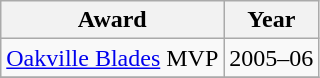<table class="wikitable">
<tr>
<th>Award</th>
<th>Year</th>
</tr>
<tr>
<td><a href='#'>Oakville Blades</a> MVP</td>
<td>2005–06</td>
</tr>
<tr>
</tr>
</table>
